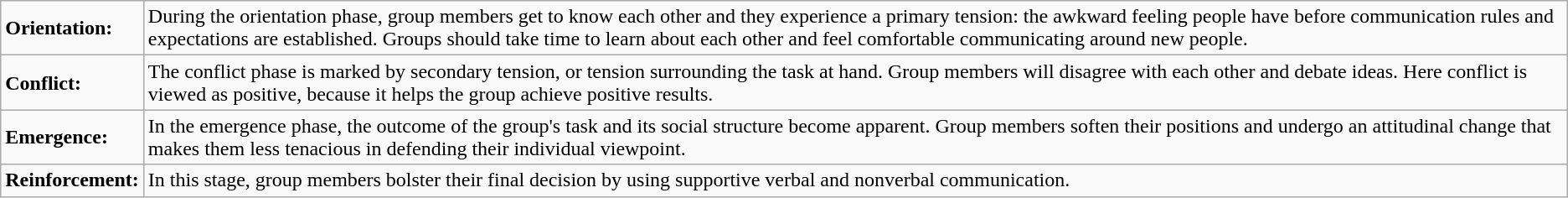<table class='wikitable'>
<tr>
<td><strong>Orientation:</strong></td>
<td>During the orientation phase, group members get to know each other and they experience a primary tension: the awkward feeling people have before communication rules and expectations are established. Groups should take time to learn about each other and feel comfortable communicating around new people.</td>
</tr>
<tr>
<td><strong>Conflict:</strong></td>
<td>The conflict phase is marked by secondary tension, or tension surrounding the task at hand. Group members will disagree with each other and debate ideas. Here conflict is viewed as positive, because it helps the group achieve positive results.</td>
</tr>
<tr>
<td><strong>Emergence:</strong></td>
<td>In the emergence phase, the outcome of the group's task and its social structure become apparent. Group members soften their positions and undergo an attitudinal change that makes them less tenacious in defending their individual viewpoint.</td>
</tr>
<tr>
<td><strong>Reinforcement:</strong></td>
<td>In this stage, group members bolster their final decision by using supportive verbal and nonverbal communication.</td>
</tr>
</table>
